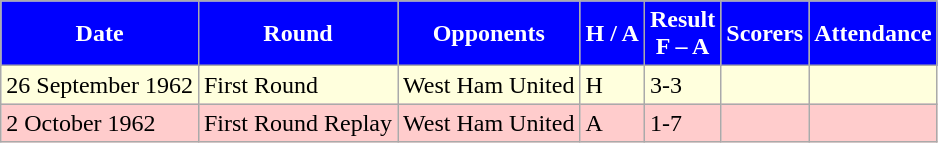<table class="wikitable">
<tr>
<th style="background:#0000FF; color:#FFFFFF; text-align:center;">Date</th>
<th style="background:#0000FF; color:#FFFFFF; text-align:center;">Round</th>
<th style="background:#0000FF; color:#FFFFFF; text-align:center;">Opponents</th>
<th style="background:#0000FF; color:#FFFFFF; text-align:center;">H / A</th>
<th style="background:#0000FF; color:#FFFFFF; text-align:center;">Result<br>F – A</th>
<th style="background:#0000FF; color:#FFFFFF; text-align:center;">Scorers</th>
<th style="background:#0000FF; color:#FFFFFF; text-align:center;">Attendance</th>
</tr>
<tr bgcolor="#ffffdd">
<td>26 September 1962</td>
<td>First Round</td>
<td>West Ham United</td>
<td>H</td>
<td>3-3</td>
<td></td>
<td></td>
</tr>
<tr bgcolor="#ffcccc">
<td>2 October 1962</td>
<td>First Round Replay</td>
<td>West Ham United</td>
<td>A</td>
<td>1-7</td>
<td></td>
<td></td>
</tr>
</table>
